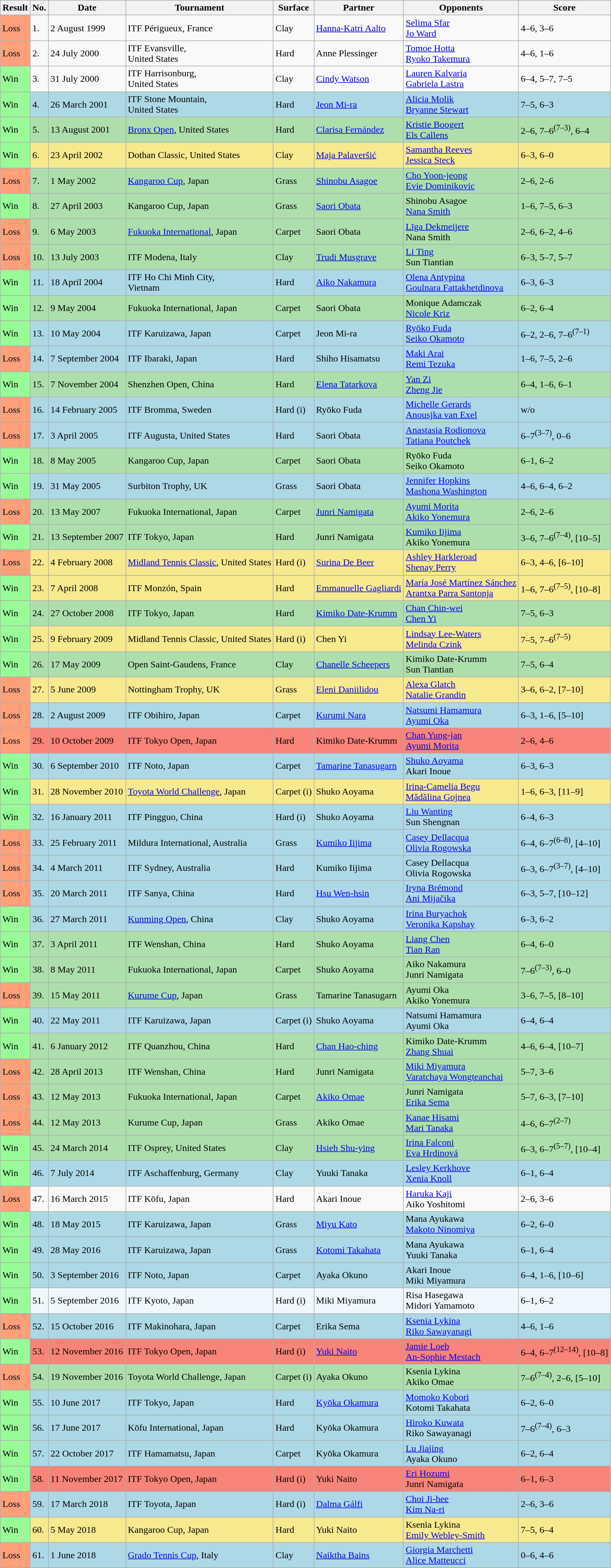<table class="sortable wikitable">
<tr>
<th>Result</th>
<th>No.</th>
<th>Date</th>
<th>Tournament</th>
<th>Surface</th>
<th>Partner</th>
<th>Opponents</th>
<th class=unsortable>Score</th>
</tr>
<tr>
<td style="background:#ffa07a;">Loss</td>
<td>1.</td>
<td>2 August 1999</td>
<td>ITF Périgueux, France</td>
<td>Clay</td>
<td> <a href='#'>Hanna-Katri Aalto</a></td>
<td> <a href='#'>Selima Sfar</a> <br>  <a href='#'>Jo Ward</a></td>
<td>4–6, 3–6</td>
</tr>
<tr>
<td style="background:#ffa07a;">Loss</td>
<td>2.</td>
<td>24 July 2000</td>
<td>ITF Evansville, <br>United States</td>
<td>Hard</td>
<td> Anne Plessinger</td>
<td> <a href='#'>Tomoe Hotta</a> <br>  <a href='#'>Ryoko Takemura</a></td>
<td>4–6, 1–6</td>
</tr>
<tr>
<td style="background:#98fb98;">Win</td>
<td>3.</td>
<td>31 July 2000</td>
<td>ITF Harrisonburg, <br>United States</td>
<td>Clay</td>
<td> <a href='#'>Cindy Watson</a></td>
<td> <a href='#'>Lauren Kalvaria</a> <br>  <a href='#'>Gabriela Lastra</a></td>
<td>6–4, 5–7, 7–5</td>
</tr>
<tr style="background:lightblue;">
<td style="background:#98fb98;">Win</td>
<td>4.</td>
<td>26 March 2001</td>
<td>ITF Stone Mountain, <br>United States</td>
<td>Hard</td>
<td> <a href='#'>Jeon Mi-ra</a></td>
<td> <a href='#'>Alicia Molik</a> <br>  <a href='#'>Bryanne Stewart</a></td>
<td>7–5, 6–3</td>
</tr>
<tr style="background:#addfad;">
<td style="background:#98fb98;">Win</td>
<td>5.</td>
<td>13 August 2001</td>
<td><a href='#'>Bronx Open</a>, United States</td>
<td>Hard</td>
<td> <a href='#'>Clarisa Fernández</a></td>
<td> <a href='#'>Kristie Boogert</a> <br>  <a href='#'>Els Callens</a></td>
<td>2–6, 7–6<sup>(7–3)</sup>, 6–4</td>
</tr>
<tr style="background:#f7e98e;">
<td style="background:#98fb98;">Win</td>
<td>6.</td>
<td>23 April 2002</td>
<td>Dothan Classic, United States</td>
<td>Clay</td>
<td> <a href='#'>Maja Palaveršić</a></td>
<td> <a href='#'>Samantha Reeves</a> <br>  <a href='#'>Jessica Steck</a></td>
<td>6–3, 6–0</td>
</tr>
<tr style="background:#addfad;">
<td style="background:#ffa07a;">Loss</td>
<td>7.</td>
<td>1 May 2002</td>
<td><a href='#'>Kangaroo Cup</a>, Japan</td>
<td>Grass</td>
<td> <a href='#'>Shinobu Asagoe</a></td>
<td> <a href='#'>Cho Yoon-jeong</a> <br>  <a href='#'>Evie Dominikovic</a></td>
<td>2–6, 2–6</td>
</tr>
<tr style="background:#addfad;">
<td style="background:#98fb98;">Win</td>
<td>8.</td>
<td>27 April 2003</td>
<td>Kangaroo Cup, Japan</td>
<td>Grass</td>
<td> <a href='#'>Saori Obata</a></td>
<td> Shinobu Asagoe <br>  <a href='#'>Nana Smith</a></td>
<td>1–6, 7–5, 6–3</td>
</tr>
<tr style="background:#addfad;">
<td style="background:#ffa07a;">Loss</td>
<td>9.</td>
<td>6 May 2003</td>
<td><a href='#'>Fukuoka International</a>, Japan</td>
<td>Carpet</td>
<td> Saori Obata</td>
<td> <a href='#'>Līga Dekmeijere</a> <br>  Nana Smith</td>
<td>2–6, 6–2, 4–6</td>
</tr>
<tr style="background:#addfad;">
<td style="background:#ffa07a;">Loss</td>
<td>10.</td>
<td>13 July 2003</td>
<td>ITF Modena, Italy</td>
<td>Clay</td>
<td> <a href='#'>Trudi Musgrave</a></td>
<td> <a href='#'>Li Ting</a> <br>  Sun Tiantian</td>
<td>6–3, 5–7, 5–7</td>
</tr>
<tr style="background:lightblue;">
<td style="background:#98fb98;">Win</td>
<td>11.</td>
<td>18 April 2004</td>
<td>ITF Ho Chi Minh City, <br>Vietnam</td>
<td>Hard</td>
<td> <a href='#'>Aiko Nakamura</a></td>
<td> <a href='#'>Olena Antypina</a> <br>  <a href='#'>Goulnara Fattakhetdinova</a></td>
<td>6–3, 6–3</td>
</tr>
<tr style="background:#addfad;">
<td style="background:#98fb98;">Win</td>
<td>12.</td>
<td>9 May 2004</td>
<td>Fukuoka International, Japan</td>
<td>Carpet</td>
<td> Saori Obata</td>
<td> Monique Adamczak <br>  <a href='#'>Nicole Kriz</a></td>
<td>6–2, 6–4</td>
</tr>
<tr style="background:lightblue;">
<td style="background:#98fb98;">Win</td>
<td>13.</td>
<td>10 May 2004</td>
<td>ITF Karuizawa, Japan</td>
<td>Carpet</td>
<td> Jeon Mi-ra</td>
<td> <a href='#'>Ryōko Fuda</a> <br>  <a href='#'>Seiko Okamoto</a></td>
<td>6–2, 2–6, 7–6<sup>(7–1)</sup></td>
</tr>
<tr style="background:lightblue;">
<td style="background:#ffa07a;">Loss</td>
<td>14.</td>
<td>7 September 2004</td>
<td>ITF Ibaraki, Japan</td>
<td>Hard</td>
<td> Shiho Hisamatsu</td>
<td> <a href='#'>Maki Arai</a> <br>  <a href='#'>Remi Tezuka</a></td>
<td>1–6, 7–5, 2–6</td>
</tr>
<tr style="background:#addfad;">
<td style="background:#98fb98;">Win</td>
<td>15.</td>
<td>7 November 2004</td>
<td>Shenzhen Open, China</td>
<td>Hard</td>
<td> <a href='#'>Elena Tatarkova</a></td>
<td> <a href='#'>Yan Zi</a> <br>  <a href='#'>Zheng Jie</a></td>
<td>6–4, 1–6, 6–1</td>
</tr>
<tr style="background:lightblue;">
<td style="background:#ffa07a;">Loss</td>
<td>16.</td>
<td>14 February 2005</td>
<td>ITF Bromma, Sweden</td>
<td>Hard (i)</td>
<td> Ryōko Fuda</td>
<td> <a href='#'>Michelle Gerards</a> <br>  <a href='#'>Anousjka van Exel</a></td>
<td>w/o</td>
</tr>
<tr style="background:lightblue;">
<td style="background:#ffa07a;">Loss</td>
<td>17.</td>
<td>3 April 2005</td>
<td>ITF Augusta, United States</td>
<td>Hard</td>
<td> Saori Obata</td>
<td> <a href='#'>Anastasia Rodionova</a> <br>  <a href='#'>Tatiana Poutchek</a></td>
<td>6–7<sup>(3–7)</sup>, 0–6</td>
</tr>
<tr style="background:#addfad;">
<td style="background:#98fb98;">Win</td>
<td>18.</td>
<td>8 May 2005</td>
<td>Kangaroo Cup, Japan</td>
<td>Carpet</td>
<td> Saori Obata</td>
<td> Ryōko Fuda <br>  Seiko Okamoto</td>
<td>6–1, 6–2</td>
</tr>
<tr style="background:lightblue;">
<td style="background:#98fb98;">Win</td>
<td>19.</td>
<td>31 May 2005</td>
<td>Surbiton Trophy, UK</td>
<td>Grass</td>
<td> Saori Obata</td>
<td> <a href='#'>Jennifer Hopkins</a> <br>  <a href='#'>Mashona Washington</a></td>
<td>4–6, 6–4, 6–2</td>
</tr>
<tr style="background:#addfad;">
<td style="background:#ffa07a;">Loss</td>
<td>20.</td>
<td>13 May 2007</td>
<td>Fukuoka International, Japan</td>
<td>Carpet</td>
<td> <a href='#'>Junri Namigata</a></td>
<td> <a href='#'>Ayumi Morita</a> <br>  <a href='#'>Akiko Yonemura</a></td>
<td>2–6, 2–6</td>
</tr>
<tr style="background:#addfad;">
<td style="background:#98fb98;">Win</td>
<td>21.</td>
<td>13 September 2007</td>
<td>ITF Tokyo, Japan</td>
<td>Hard</td>
<td> Junri Namigata</td>
<td> <a href='#'>Kumiko Iijima</a> <br>  Akiko Yonemura</td>
<td>3–6, 7–6<sup>(7–4)</sup>, [10–5]</td>
</tr>
<tr style="background:#f7e98e;">
<td style="background:#ffa07a;">Loss</td>
<td>22.</td>
<td>4 February 2008</td>
<td><a href='#'>Midland Tennis Classic</a>, United States</td>
<td>Hard (i)</td>
<td> <a href='#'>Surina De Beer</a></td>
<td> <a href='#'>Ashley Harkleroad</a> <br>  <a href='#'>Shenay Perry</a></td>
<td>6–3, 4–6, [6–10]</td>
</tr>
<tr style="background:#f7e98e;">
<td style="background:#98fb98;">Win</td>
<td>23.</td>
<td>7 April 2008</td>
<td>ITF Monzón, Spain</td>
<td>Hard</td>
<td> <a href='#'>Emmanuelle Gagliardi</a></td>
<td> <a href='#'>María José Martínez Sánchez</a> <br>  <a href='#'>Arantxa Parra Santonja</a></td>
<td>1–6, 7–6<sup>(7–5)</sup>, [10–8]</td>
</tr>
<tr style="background:#addfad;">
<td style="background:#98fb98;">Win</td>
<td>24.</td>
<td>27 October 2008</td>
<td>ITF Tokyo, Japan</td>
<td>Hard</td>
<td> <a href='#'>Kimiko Date-Krumm</a></td>
<td> <a href='#'>Chan Chin-wei</a> <br>  <a href='#'>Chen Yi</a></td>
<td>7–5, 6–3</td>
</tr>
<tr style="background:#f7e98e;">
<td style="background:#98fb98;">Win</td>
<td>25.</td>
<td>9 February 2009</td>
<td>Midland Tennis Classic, United States</td>
<td>Hard (i)</td>
<td> Chen Yi</td>
<td> <a href='#'>Lindsay Lee-Waters</a> <br>  <a href='#'>Melinda Czink</a></td>
<td>7–5, 7–6<sup>(7–5)</sup></td>
</tr>
<tr style="background:#addfad;">
<td style="background:#98fb98;">Win</td>
<td>26.</td>
<td>17 May 2009</td>
<td>Open Saint-Gaudens, France</td>
<td>Clay</td>
<td> <a href='#'>Chanelle Scheepers</a></td>
<td> Kimiko Date-Krumm <br>   Sun Tiantian</td>
<td>7–5, 6–4</td>
</tr>
<tr style="background:#f7e98e;">
<td style="background:#ffa07a;">Loss</td>
<td>27.</td>
<td>5 June 2009</td>
<td>Nottingham Trophy, UK</td>
<td>Grass</td>
<td> <a href='#'>Eleni Daniilidou</a></td>
<td> <a href='#'>Alexa Glatch</a> <br>  <a href='#'>Natalie Grandin</a></td>
<td>3–6, 6–2, [7–10]</td>
</tr>
<tr style="background:lightblue;">
<td style="background:#ffa07a;">Loss</td>
<td>28.</td>
<td>2 August 2009</td>
<td>ITF Obihiro, Japan</td>
<td>Carpet</td>
<td> <a href='#'>Kurumi Nara</a></td>
<td> <a href='#'>Natsumi Hamamura</a> <br>  <a href='#'>Ayumi Oka</a></td>
<td>6–3, 1–6, [5–10]</td>
</tr>
<tr style="background:#f88379;">
<td style="background:#ffa07a;">Loss</td>
<td>29.</td>
<td>10 October 2009</td>
<td>ITF Tokyo Open, Japan</td>
<td>Hard</td>
<td> Kimiko Date-Krumm</td>
<td> <a href='#'>Chan Yung-jan</a> <br>  <a href='#'>Ayumi Morita</a></td>
<td>2–6, 4–6</td>
</tr>
<tr style="background:lightblue;">
<td style="background:#98fb98;">Win</td>
<td>30.</td>
<td>6 September 2010</td>
<td>ITF Noto, Japan</td>
<td>Carpet</td>
<td> <a href='#'>Tamarine Tanasugarn</a></td>
<td> <a href='#'>Shuko Aoyama</a> <br>   Akari Inoue</td>
<td>6–3, 6–3</td>
</tr>
<tr style="background:#f7e98e;">
<td style="background:#98fb98;">Win</td>
<td>31.</td>
<td>28 November 2010</td>
<td><a href='#'>Toyota World Challenge</a>, Japan</td>
<td>Carpet (i)</td>
<td> Shuko Aoyama</td>
<td> <a href='#'>Irina-Camelia Begu</a> <br>  <a href='#'>Mădălina Gojnea</a></td>
<td>1–6, 6–3, [11–9]</td>
</tr>
<tr style="background:lightblue;">
<td style="background:#98fb98;">Win</td>
<td>32.</td>
<td>16 January 2011</td>
<td>ITF Pingguo, China</td>
<td>Hard (i)</td>
<td> Shuko Aoyama</td>
<td> <a href='#'>Liu Wanting</a> <br>  Sun Shengnan</td>
<td>6–4, 6–3</td>
</tr>
<tr style="background:lightblue;">
<td style="background:#ffa07a;">Loss</td>
<td>33.</td>
<td>25 February 2011</td>
<td>Mildura International, Australia</td>
<td>Grass</td>
<td> <a href='#'>Kumiko Iijima</a></td>
<td> <a href='#'>Casey Dellacqua</a> <br>  <a href='#'>Olivia Rogowska</a></td>
<td>6–4, 6–7<sup>(6–8)</sup>, [4–10]</td>
</tr>
<tr style="background:lightblue;">
<td style="background:#ffa07a;">Loss</td>
<td>34.</td>
<td>4 March 2011</td>
<td>ITF Sydney, Australia</td>
<td>Hard</td>
<td> Kumiko Iijima</td>
<td> Casey Dellacqua <br>  Olivia Rogowska</td>
<td>6–3, 6–7<sup>(3–7)</sup>, [4–10]</td>
</tr>
<tr style="background:lightblue;">
<td style="background:#ffa07a;">Loss</td>
<td>35.</td>
<td>20 March 2011</td>
<td>ITF Sanya, China</td>
<td>Hard</td>
<td> <a href='#'>Hsu Wen-hsin</a></td>
<td> <a href='#'>Iryna Brémond</a> <br>  <a href='#'>Ani Mijačika</a></td>
<td>6–3, 5–7, [10–12]</td>
</tr>
<tr style="background:lightblue;">
<td style="background:#98fb98;">Win</td>
<td>36.</td>
<td>27 March 2011</td>
<td><a href='#'>Kunming Open</a>, China</td>
<td>Clay</td>
<td> Shuko Aoyama</td>
<td> <a href='#'>Irina Buryachok</a> <br>  <a href='#'>Veronika Kapshay</a></td>
<td>6–3, 6–2</td>
</tr>
<tr style="background:#addfad;">
<td style="background:#98fb98;">Win</td>
<td>37.</td>
<td>3 April 2011</td>
<td>ITF Wenshan, China</td>
<td>Hard</td>
<td> Shuko Aoyama</td>
<td> <a href='#'>Liang Chen</a> <br>  <a href='#'>Tian Ran</a></td>
<td>6–4, 6–0</td>
</tr>
<tr style="background:#addfad;">
<td style="background:#98fb98;">Win</td>
<td>38.</td>
<td>8 May 2011</td>
<td>Fukuoka International, Japan</td>
<td>Carpet</td>
<td> Shuko Aoyama</td>
<td> Aiko Nakamura <br>  Junri Namigata</td>
<td>7–6<sup>(7–3)</sup>, 6–0</td>
</tr>
<tr style="background:#addfad;">
<td style="background:#ffa07a;">Loss</td>
<td>39.</td>
<td>15 May 2011</td>
<td><a href='#'>Kurume Cup</a>, Japan</td>
<td>Grass</td>
<td> Tamarine Tanasugarn</td>
<td> Ayumi Oka <br>  Akiko Yonemura</td>
<td>3–6, 7–5, [8–10]</td>
</tr>
<tr style="background:lightblue;">
<td style="background:#98fb98;">Win</td>
<td>40.</td>
<td>22 May 2011</td>
<td>ITF Karuizawa, Japan</td>
<td>Carpet (i)</td>
<td> Shuko Aoyama</td>
<td> Natsumi Hamamura <br>  Ayumi Oka</td>
<td>6–4, 6–4</td>
</tr>
<tr style="background:#addfad;">
<td style="background:#98fb98;">Win</td>
<td>41.</td>
<td>6 January 2012</td>
<td>ITF Quanzhou, China</td>
<td>Hard</td>
<td> <a href='#'>Chan Hao-ching</a></td>
<td> Kimiko Date-Krumm <br>  <a href='#'>Zhang Shuai</a></td>
<td>4–6, 6–4, [10–7]</td>
</tr>
<tr style="background:#addfad;">
<td style="background:#ffa07a;">Loss</td>
<td>42.</td>
<td>28 April 2013</td>
<td>ITF Wenshan, China</td>
<td>Hard</td>
<td> Junri Namigata</td>
<td> <a href='#'>Miki Miyamura</a> <br>  <a href='#'>Varatchaya Wongteanchai</a></td>
<td>5–7, 3–6</td>
</tr>
<tr style="background:#addfad;">
<td style="background:#ffa07a;">Loss</td>
<td>43.</td>
<td>12 May 2013</td>
<td>Fukuoka International, Japan</td>
<td>Carpet</td>
<td> <a href='#'>Akiko Omae</a></td>
<td> Junri Namigata <br>  <a href='#'>Erika Sema</a></td>
<td>5–7, 6–3, [7–10]</td>
</tr>
<tr style="background:#addfad;">
<td style="background:#ffa07a;">Loss</td>
<td>44.</td>
<td>12 May 2013</td>
<td>Kurume Cup, Japan</td>
<td>Grass</td>
<td> Akiko Omae</td>
<td> <a href='#'>Kanae Hisami</a> <br>  <a href='#'>Mari Tanaka</a></td>
<td>4–6, 6–7<sup>(2–7)</sup></td>
</tr>
<tr style="background:#addfad;">
<td style="background:#98fb98;">Win</td>
<td>45.</td>
<td>24 March 2014</td>
<td>ITF Osprey, United States</td>
<td>Clay</td>
<td> <a href='#'>Hsieh Shu-ying</a></td>
<td> <a href='#'>Irina Falconi</a> <br>  <a href='#'>Eva Hrdinová</a></td>
<td>6–3, 6–7<sup>(5–7)</sup>, [10–4]</td>
</tr>
<tr style="background:lightblue;">
<td style="background:#98fb98;">Win</td>
<td>46.</td>
<td>7 July 2014</td>
<td>ITF Aschaffenburg, Germany</td>
<td>Clay</td>
<td> Yuuki Tanaka</td>
<td> <a href='#'>Lesley Kerkhove</a> <br>  <a href='#'>Xenia Knoll</a></td>
<td>6–1, 6–4</td>
</tr>
<tr>
<td style="background:#ffa07a;">Loss</td>
<td>47.</td>
<td>16 March 2015</td>
<td>ITF Kōfu, Japan</td>
<td>Hard</td>
<td> Akari Inoue</td>
<td> <a href='#'>Haruka Kaji</a> <br>  Aiko Yoshitomi</td>
<td>2–6, 3–6</td>
</tr>
<tr style="background:lightblue;">
<td style="background:#98fb98;">Win</td>
<td>48.</td>
<td>18 May 2015</td>
<td>ITF Karuizawa, Japan</td>
<td>Grass</td>
<td> <a href='#'>Miyu Kato</a></td>
<td> Mana Ayukawa <br>  <a href='#'>Makoto Ninomiya</a></td>
<td>6–2, 6–0</td>
</tr>
<tr style="background:lightblue;">
<td style="background:#98fb98;">Win</td>
<td>49.</td>
<td>28 May 2016</td>
<td>ITF Karuizawa, Japan</td>
<td>Grass</td>
<td> <a href='#'>Kotomi Takahata</a></td>
<td> Mana Ayukawa <br>  Yuuki Tanaka</td>
<td>6–1, 6–4</td>
</tr>
<tr style="background:lightblue;">
<td style="background:#98fb98;">Win</td>
<td>50.</td>
<td>3 September 2016</td>
<td>ITF Noto, Japan</td>
<td>Carpet</td>
<td> Ayaka Okuno</td>
<td> Akari Inoue <br>  Miki Miyamura</td>
<td>6–4, 1–6, [10–6]</td>
</tr>
<tr style="background:#f0f8ff;">
<td style="background:#98fb98;">Win</td>
<td>51.</td>
<td>5 September 2016</td>
<td>ITF Kyoto, Japan</td>
<td>Hard (i)</td>
<td> Miki Miyamura</td>
<td> Risa Hasegawa <br>  Midori Yamamoto</td>
<td>6–1, 6–2</td>
</tr>
<tr style="background:lightblue;">
<td style="background:#ffa07a;">Loss</td>
<td>52.</td>
<td>15 October 2016</td>
<td>ITF Makinohara, Japan</td>
<td>Carpet</td>
<td> Erika Sema</td>
<td> <a href='#'>Ksenia Lykina</a> <br>  <a href='#'>Riko Sawayanagi</a></td>
<td>4–6, 1–6</td>
</tr>
<tr style="background:#f88379;">
<td style="background:#98fb98;">Win</td>
<td>53.</td>
<td>12 November 2016</td>
<td>ITF Tokyo Open, Japan</td>
<td>Hard (i)</td>
<td> <a href='#'>Yuki Naito</a></td>
<td> <a href='#'>Jamie Loeb</a> <br>  <a href='#'>An-Sophie Mestach</a></td>
<td>6–4, 6–7<sup>(12–14)</sup>, [10–8]</td>
</tr>
<tr style="background:#addfad;">
<td style="background:#ffa07a;">Loss</td>
<td>54.</td>
<td>19 November 2016</td>
<td>Toyota World Challenge, Japan</td>
<td>Carpet (i)</td>
<td> Ayaka Okuno</td>
<td> Ksenia Lykina <br>  Akiko Omae</td>
<td>7–6<sup>(7–4)</sup>, 2–6, [5–10]</td>
</tr>
<tr style="background:lightblue;">
<td style="background:#98fb98;">Win</td>
<td>55.</td>
<td>10 June 2017</td>
<td>ITF Tokyo, Japan</td>
<td>Hard</td>
<td> <a href='#'>Kyōka Okamura</a></td>
<td> <a href='#'>Momoko Kobori</a> <br>  Kotomi Takahata</td>
<td>6–2, 6–0</td>
</tr>
<tr style="background:lightblue;">
<td style="background:#98fb98;">Win</td>
<td>56.</td>
<td>17 June 2017</td>
<td>Kōfu International, Japan</td>
<td>Hard</td>
<td> Kyōka Okamura</td>
<td> <a href='#'>Hiroko Kuwata</a> <br>  Riko Sawayanagi</td>
<td>7–6<sup>(7–4)</sup>, 6–3</td>
</tr>
<tr style="background:lightblue;">
<td style="background:#98fb98;">Win</td>
<td>57.</td>
<td>22 October 2017</td>
<td>ITF Hamamatsu, Japan</td>
<td>Carpet</td>
<td> Kyōka Okamura</td>
<td> <a href='#'>Lu Jiajing</a> <br>  Ayaka Okuno</td>
<td>6–2, 6–4</td>
</tr>
<tr style="background:#f88379;">
<td style="background:#98fb98;">Win</td>
<td>58.</td>
<td>11 November 2017</td>
<td>ITF Tokyo Open, Japan</td>
<td>Hard (i)</td>
<td> Yuki Naito</td>
<td> <a href='#'>Eri Hozumi</a> <br>  Junri Namigata</td>
<td>6–1, 6–3</td>
</tr>
<tr style="background:lightblue;">
<td style="background:#ffa07a;">Loss</td>
<td>59.</td>
<td>17 March 2018</td>
<td>ITF Toyota, Japan</td>
<td>Hard (i)</td>
<td> <a href='#'>Dalma Gálfi</a></td>
<td> <a href='#'>Choi Ji-hee</a> <br>  <a href='#'>Kim Na-ri</a></td>
<td>2–6, 3–6</td>
</tr>
<tr style="background:#F7E98E";">
<td style="background:#98fb98;">Win</td>
<td>60.</td>
<td>5 May 2018</td>
<td>Kangaroo Cup, Japan</td>
<td>Hard</td>
<td> Yuki Naito</td>
<td> Ksenia Lykina <br>  <a href='#'>Emily Webley-Smith</a></td>
<td>7–5, 6–4</td>
</tr>
<tr style="background:lightblue;">
<td style="background:#ffa07a;">Loss</td>
<td>61.</td>
<td>1 June 2018</td>
<td><a href='#'>Grado Tennis Cup</a>, Italy</td>
<td>Clay</td>
<td> <a href='#'>Naiktha Bains</a></td>
<td> <a href='#'>Giorgia Marchetti</a> <br>  <a href='#'>Alice Matteucci</a></td>
<td>0–6, 4–6</td>
</tr>
</table>
